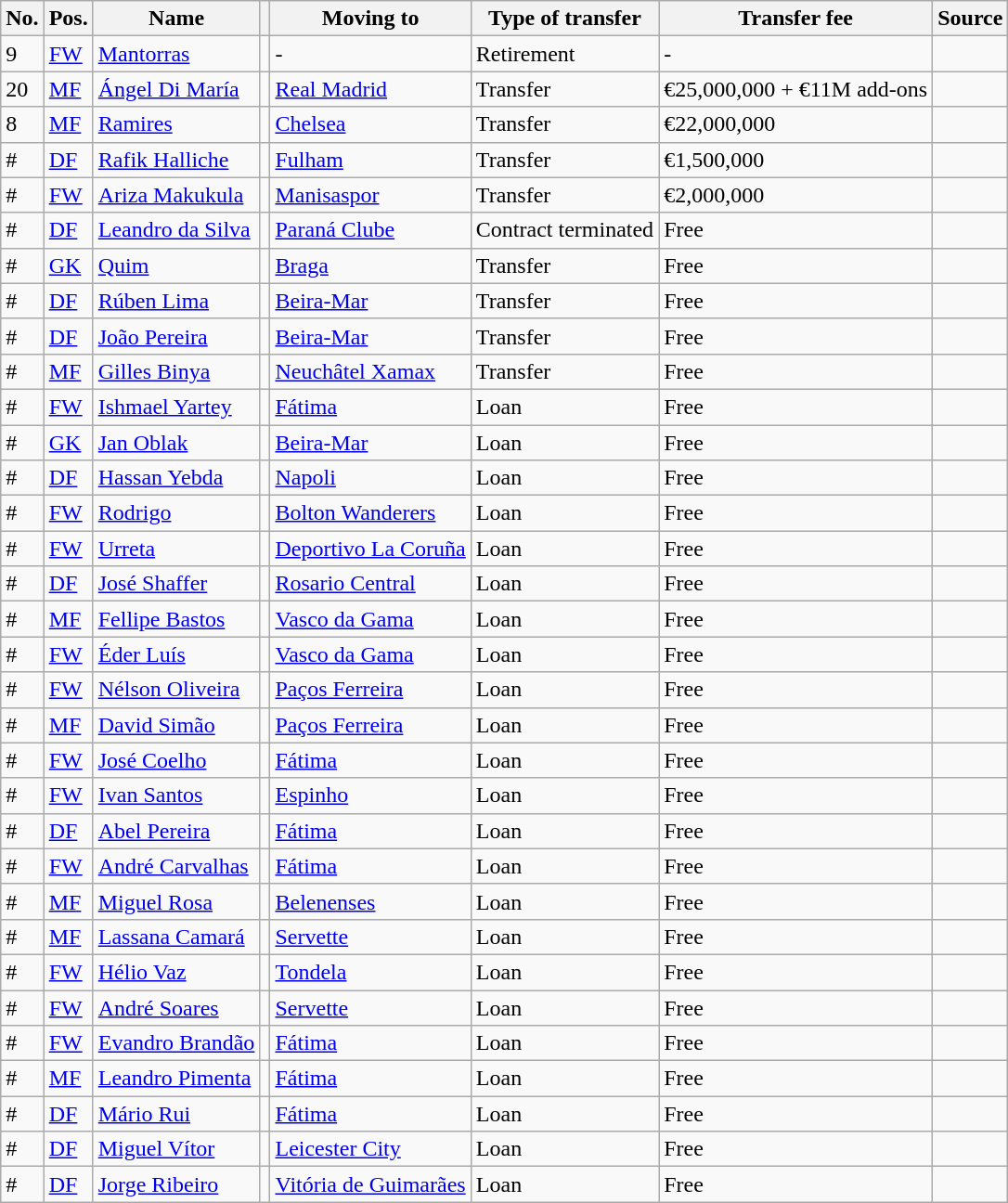<table class="wikitable sortable">
<tr>
<th>No.</th>
<th>Pos.</th>
<th>Name</th>
<th></th>
<th>Moving to</th>
<th>Type of transfer</th>
<th>Transfer fee</th>
<th>Source</th>
</tr>
<tr>
<td>9</td>
<td><a href='#'>FW</a></td>
<td> <a href='#'>Mantorras</a></td>
<td></td>
<td>-</td>
<td>Retirement</td>
<td>-</td>
<td></td>
</tr>
<tr>
<td>20</td>
<td><a href='#'>MF</a></td>
<td> <a href='#'>Ángel Di María</a></td>
<td></td>
<td> <a href='#'>Real Madrid</a></td>
<td>Transfer</td>
<td>€25,000,000 + €11M add-ons</td>
<td></td>
</tr>
<tr>
<td>8</td>
<td><a href='#'>MF</a></td>
<td> <a href='#'>Ramires</a></td>
<td></td>
<td> <a href='#'>Chelsea</a></td>
<td>Transfer</td>
<td>€22,000,000</td>
<td></td>
</tr>
<tr>
<td>#</td>
<td><a href='#'>DF</a></td>
<td> <a href='#'>Rafik Halliche</a></td>
<td></td>
<td> <a href='#'>Fulham</a></td>
<td>Transfer</td>
<td>€1,500,000</td>
<td></td>
</tr>
<tr>
<td>#</td>
<td><a href='#'>FW</a></td>
<td> <a href='#'>Ariza Makukula</a></td>
<td></td>
<td> <a href='#'>Manisaspor</a></td>
<td>Transfer</td>
<td>€2,000,000</td>
<td></td>
</tr>
<tr>
<td>#</td>
<td><a href='#'>DF</a></td>
<td> <a href='#'>Leandro da Silva</a></td>
<td></td>
<td> <a href='#'>Paraná Clube</a></td>
<td>Contract terminated</td>
<td>Free</td>
<td></td>
</tr>
<tr>
<td>#</td>
<td><a href='#'>GK</a></td>
<td> <a href='#'>Quim</a></td>
<td></td>
<td> <a href='#'>Braga</a></td>
<td>Transfer</td>
<td>Free</td>
<td></td>
</tr>
<tr>
<td>#</td>
<td><a href='#'>DF</a></td>
<td> <a href='#'>Rúben Lima</a></td>
<td></td>
<td> <a href='#'>Beira-Mar</a></td>
<td>Transfer</td>
<td>Free</td>
<td></td>
</tr>
<tr>
<td>#</td>
<td><a href='#'>DF</a></td>
<td> <a href='#'>João Pereira</a></td>
<td></td>
<td> <a href='#'>Beira-Mar</a></td>
<td>Transfer</td>
<td>Free</td>
<td></td>
</tr>
<tr>
<td>#</td>
<td><a href='#'>MF</a></td>
<td> <a href='#'>Gilles Binya</a></td>
<td></td>
<td> <a href='#'>Neuchâtel Xamax</a></td>
<td>Transfer</td>
<td>Free</td>
<td></td>
</tr>
<tr>
<td>#</td>
<td><a href='#'>FW</a></td>
<td> <a href='#'>Ishmael Yartey</a></td>
<td></td>
<td> <a href='#'>Fátima</a></td>
<td>Loan</td>
<td>Free</td>
<td></td>
</tr>
<tr>
<td>#</td>
<td><a href='#'>GK</a></td>
<td> <a href='#'>Jan Oblak</a></td>
<td></td>
<td> <a href='#'>Beira-Mar</a></td>
<td>Loan</td>
<td>Free</td>
<td></td>
</tr>
<tr>
<td>#</td>
<td><a href='#'>DF</a></td>
<td> <a href='#'>Hassan Yebda</a></td>
<td></td>
<td> <a href='#'>Napoli</a></td>
<td>Loan</td>
<td>Free</td>
<td></td>
</tr>
<tr>
<td>#</td>
<td><a href='#'>FW</a></td>
<td> <a href='#'>Rodrigo</a></td>
<td></td>
<td> <a href='#'>Bolton Wanderers</a></td>
<td>Loan</td>
<td>Free</td>
<td></td>
</tr>
<tr>
<td>#</td>
<td><a href='#'>FW</a></td>
<td> <a href='#'>Urreta</a></td>
<td></td>
<td> <a href='#'>Deportivo La Coruña</a></td>
<td>Loan</td>
<td>Free</td>
<td></td>
</tr>
<tr>
<td>#</td>
<td><a href='#'>DF</a></td>
<td> <a href='#'>José Shaffer</a></td>
<td></td>
<td> <a href='#'>Rosario Central</a></td>
<td>Loan</td>
<td>Free</td>
<td></td>
</tr>
<tr>
<td>#</td>
<td><a href='#'>MF</a></td>
<td> <a href='#'>Fellipe Bastos</a></td>
<td></td>
<td>  <a href='#'>Vasco da Gama</a></td>
<td>Loan</td>
<td>Free</td>
<td></td>
</tr>
<tr>
<td>#</td>
<td><a href='#'>FW</a></td>
<td> <a href='#'>Éder Luís</a></td>
<td></td>
<td>  <a href='#'>Vasco da Gama</a></td>
<td>Loan</td>
<td>Free</td>
<td></td>
</tr>
<tr>
<td>#</td>
<td><a href='#'>FW</a></td>
<td> <a href='#'>Nélson Oliveira</a></td>
<td></td>
<td> <a href='#'>Paços Ferreira</a></td>
<td>Loan</td>
<td>Free</td>
<td></td>
</tr>
<tr>
<td>#</td>
<td><a href='#'>MF</a></td>
<td> <a href='#'>David Simão</a></td>
<td></td>
<td> <a href='#'>Paços Ferreira</a></td>
<td>Loan</td>
<td>Free</td>
<td></td>
</tr>
<tr>
<td>#</td>
<td><a href='#'>FW</a></td>
<td> <a href='#'>José Coelho</a></td>
<td></td>
<td> <a href='#'>Fátima</a></td>
<td>Loan</td>
<td>Free</td>
<td></td>
</tr>
<tr>
<td>#</td>
<td><a href='#'>FW</a></td>
<td> <a href='#'>Ivan Santos</a></td>
<td></td>
<td> <a href='#'>Espinho</a></td>
<td>Loan</td>
<td>Free</td>
<td></td>
</tr>
<tr>
<td>#</td>
<td><a href='#'>DF</a></td>
<td> <a href='#'>Abel Pereira</a></td>
<td></td>
<td> <a href='#'>Fátima</a></td>
<td>Loan</td>
<td>Free</td>
<td></td>
</tr>
<tr>
<td>#</td>
<td><a href='#'>FW</a></td>
<td> <a href='#'>André Carvalhas</a></td>
<td></td>
<td> <a href='#'>Fátima</a></td>
<td>Loan</td>
<td>Free</td>
<td></td>
</tr>
<tr>
<td>#</td>
<td><a href='#'>MF</a></td>
<td> <a href='#'>Miguel Rosa</a></td>
<td></td>
<td> <a href='#'>Belenenses</a></td>
<td>Loan</td>
<td>Free</td>
<td></td>
</tr>
<tr>
<td>#</td>
<td><a href='#'>MF</a></td>
<td> <a href='#'>Lassana Camará</a></td>
<td></td>
<td> <a href='#'>Servette</a></td>
<td>Loan</td>
<td>Free</td>
<td></td>
</tr>
<tr>
<td>#</td>
<td><a href='#'>FW</a></td>
<td> <a href='#'>Hélio Vaz</a></td>
<td></td>
<td> <a href='#'>Tondela</a></td>
<td>Loan</td>
<td>Free</td>
<td></td>
</tr>
<tr>
<td>#</td>
<td><a href='#'>FW</a></td>
<td> <a href='#'>André Soares</a></td>
<td></td>
<td> <a href='#'>Servette</a></td>
<td>Loan</td>
<td>Free</td>
<td></td>
</tr>
<tr>
<td>#</td>
<td><a href='#'>FW</a></td>
<td> <a href='#'>Evandro Brandão</a></td>
<td></td>
<td> <a href='#'>Fátima</a></td>
<td>Loan</td>
<td>Free</td>
<td></td>
</tr>
<tr>
<td>#</td>
<td><a href='#'>MF</a></td>
<td> <a href='#'>Leandro Pimenta</a></td>
<td></td>
<td> <a href='#'>Fátima</a></td>
<td>Loan</td>
<td>Free</td>
<td></td>
</tr>
<tr>
<td>#</td>
<td><a href='#'>DF</a></td>
<td> <a href='#'>Mário Rui</a></td>
<td></td>
<td> <a href='#'>Fátima</a></td>
<td>Loan</td>
<td>Free</td>
<td></td>
</tr>
<tr>
<td>#</td>
<td><a href='#'>DF</a></td>
<td> <a href='#'>Miguel Vítor</a></td>
<td></td>
<td> <a href='#'>Leicester City</a></td>
<td>Loan</td>
<td>Free</td>
<td></td>
</tr>
<tr>
<td>#</td>
<td><a href='#'>DF</a></td>
<td> <a href='#'>Jorge Ribeiro</a></td>
<td></td>
<td> <a href='#'>Vitória de Guimarães</a></td>
<td>Loan</td>
<td>Free</td>
<td></td>
</tr>
</table>
